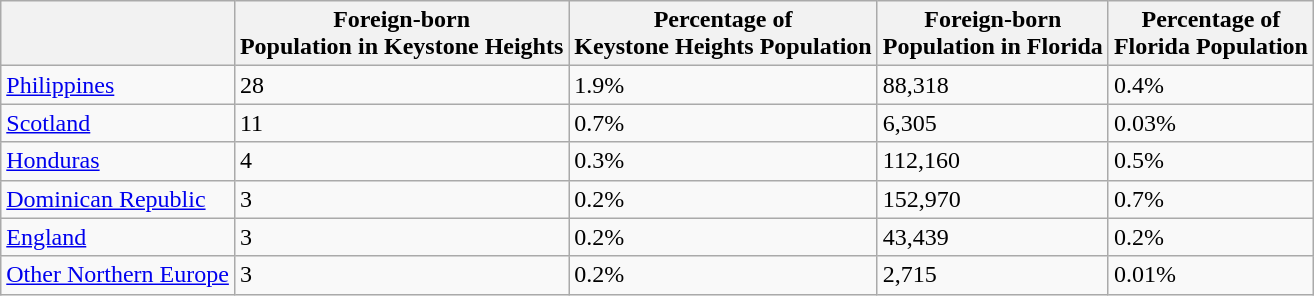<table class="wikitable sortable mw-collapsible">
<tr>
<th></th>
<th>Foreign-born<br>Population in
Keystone Heights</th>
<th>Percentage of<br>Keystone Heights 
Population</th>
<th>Foreign-born<br>Population in
Florida</th>
<th>Percentage of<br>Florida 
Population</th>
</tr>
<tr>
<td><a href='#'>Philippines</a></td>
<td>28</td>
<td>1.9%</td>
<td>88,318</td>
<td>0.4%</td>
</tr>
<tr>
<td><a href='#'>Scotland</a></td>
<td>11</td>
<td>0.7%</td>
<td>6,305</td>
<td>0.03%</td>
</tr>
<tr>
<td><a href='#'>Honduras</a></td>
<td>4</td>
<td>0.3%</td>
<td>112,160</td>
<td>0.5%</td>
</tr>
<tr>
<td><a href='#'>Dominican Republic</a></td>
<td>3</td>
<td>0.2%</td>
<td>152,970</td>
<td>0.7%</td>
</tr>
<tr>
<td><a href='#'>England</a></td>
<td>3</td>
<td>0.2%</td>
<td>43,439</td>
<td>0.2%</td>
</tr>
<tr>
<td><a href='#'>Other Northern Europe</a></td>
<td>3</td>
<td>0.2%</td>
<td>2,715</td>
<td>0.01%</td>
</tr>
</table>
